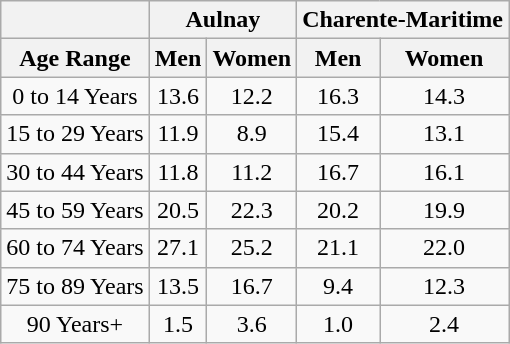<table class="wikitable" style="text-align:center;">
<tr>
<th></th>
<th colspan=2>Aulnay</th>
<th colspan=2>Charente-Maritime</th>
</tr>
<tr>
<th>Age Range</th>
<th>Men</th>
<th>Women</th>
<th>Men</th>
<th>Women</th>
</tr>
<tr>
<td>0 to 14 Years</td>
<td>13.6</td>
<td>12.2</td>
<td>16.3</td>
<td>14.3</td>
</tr>
<tr>
<td>15 to 29 Years</td>
<td>11.9</td>
<td>8.9</td>
<td>15.4</td>
<td>13.1</td>
</tr>
<tr>
<td>30 to 44 Years</td>
<td>11.8</td>
<td>11.2</td>
<td>16.7</td>
<td>16.1</td>
</tr>
<tr>
<td>45 to 59 Years</td>
<td>20.5</td>
<td>22.3</td>
<td>20.2</td>
<td>19.9</td>
</tr>
<tr>
<td>60 to 74 Years</td>
<td>27.1</td>
<td>25.2</td>
<td>21.1</td>
<td>22.0</td>
</tr>
<tr>
<td>75 to 89 Years</td>
<td>13.5</td>
<td>16.7</td>
<td>9.4</td>
<td>12.3</td>
</tr>
<tr>
<td>90 Years+</td>
<td>1.5</td>
<td>3.6</td>
<td>1.0</td>
<td>2.4</td>
</tr>
</table>
